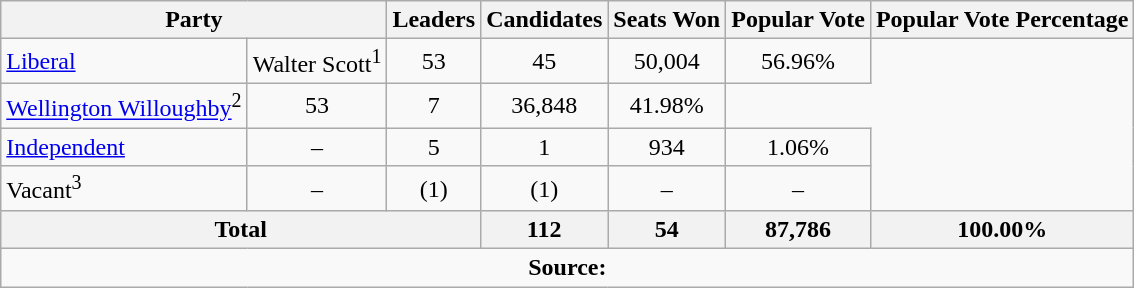<table class="wikitable">
<tr>
<th colspan="2">Party</th>
<th>Leaders</th>
<th>Candidates</th>
<th>Seats Won</th>
<th>Popular Vote</th>
<th>Popular Vote Percentage</th>
</tr>
<tr>
<td><a href='#'>Liberal</a></td>
<td>Walter Scott<sup>1</sup></td>
<td align=center>53</td>
<td align=center>45</td>
<td align=center>50,004</td>
<td align=center>56.96%</td>
</tr>
<tr>
<td><a href='#'>Wellington Willoughby</a><sup>2</sup></td>
<td align=center>53</td>
<td align=center>7</td>
<td align=center>36,848</td>
<td align=center>41.98%</td>
</tr>
<tr>
<td><a href='#'>Independent</a></td>
<td align=center>–</td>
<td align=center>5</td>
<td align=center>1</td>
<td align=center>934</td>
<td align=center>1.06%</td>
</tr>
<tr>
<td>Vacant<sup>3</sup></td>
<td align=center>–</td>
<td align=center>(1)</td>
<td align=center>(1)</td>
<td align=center>–</td>
<td align=center>–</td>
</tr>
<tr>
<th colspan=3>Total</th>
<th>112</th>
<th>54</th>
<th>87,786</th>
<th>100.00%</th>
</tr>
<tr>
<td align="center" colspan=7><strong>Source:</strong>  </td>
</tr>
</table>
